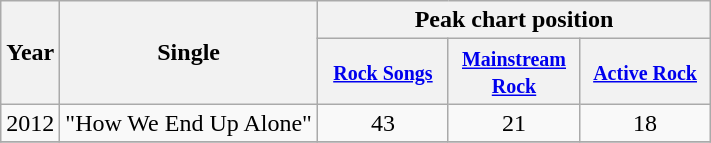<table class="wikitable">
<tr>
<th rowspan="2">Year</th>
<th rowspan="2">Single</th>
<th colspan="3">Peak chart position</th>
</tr>
<tr>
<th width="80"><small><a href='#'>Rock Songs</a></small></th>
<th width="80"><small><a href='#'>Mainstream Rock</a></small></th>
<th width="80"><small><a href='#'>Active Rock</a></small></th>
</tr>
<tr>
<td>2012</td>
<td>"How We End Up Alone"</td>
<td align=center>43</td>
<td align=center>21</td>
<td align=center>18</td>
</tr>
<tr>
</tr>
</table>
